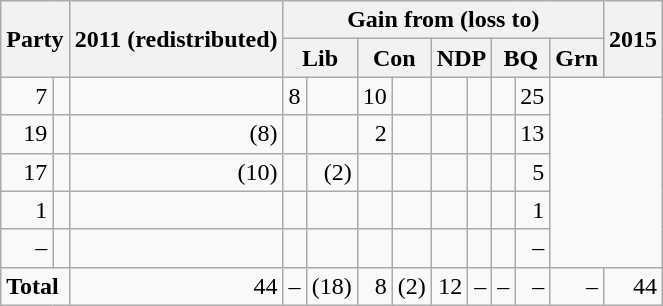<table class="wikitable" style="text-align:right">
<tr>
<th rowspan="2" colspan="2">Party</th>
<th rowspan="2">2011 (redistributed)</th>
<th colspan="9">Gain from (loss to)</th>
<th rowspan="2">2015</th>
</tr>
<tr>
<th colspan="2">Lib</th>
<th colspan="2">Con</th>
<th colspan="2">NDP</th>
<th colspan="2">BQ</th>
<th>Grn</th>
</tr>
<tr>
<td>7</td>
<td></td>
<td></td>
<td>8</td>
<td></td>
<td>10</td>
<td></td>
<td></td>
<td></td>
<td></td>
<td>25</td>
</tr>
<tr>
<td>19</td>
<td></td>
<td>(8)</td>
<td></td>
<td></td>
<td>2</td>
<td></td>
<td></td>
<td></td>
<td></td>
<td>13</td>
</tr>
<tr>
<td>17</td>
<td></td>
<td>(10)</td>
<td></td>
<td>(2)</td>
<td></td>
<td></td>
<td></td>
<td></td>
<td></td>
<td>5</td>
</tr>
<tr>
<td>1</td>
<td></td>
<td></td>
<td></td>
<td></td>
<td></td>
<td></td>
<td></td>
<td></td>
<td></td>
<td>1</td>
</tr>
<tr>
<td>–</td>
<td></td>
<td></td>
<td></td>
<td></td>
<td></td>
<td></td>
<td></td>
<td></td>
<td></td>
<td>–</td>
</tr>
<tr>
<td colspan="2" style="text-align:left;"><strong>Total</strong></td>
<td>44</td>
<td>–</td>
<td>(18)</td>
<td>8</td>
<td>(2)</td>
<td>12</td>
<td>–</td>
<td>–</td>
<td>–</td>
<td>–</td>
<td>44</td>
</tr>
</table>
